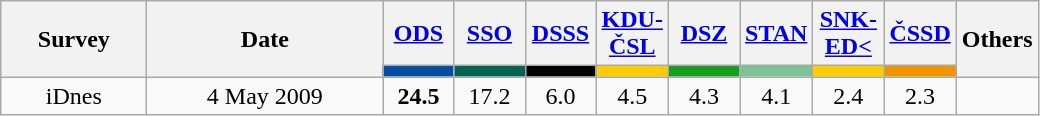<table class="wikitable" style=text-align:center>
<tr style="background-color:#E9E9E9">
<th style="width:90px;" rowspan="2">Survey</th>
<th style="width:150px;" rowspan="2">Date</th>
<th><a href='#'>ODS</a></th>
<th><a href='#'>SSO</a></th>
<th><a href='#'>DSSS</a></th>
<th><a href='#'>KDU-ČSL</a></th>
<th><a href='#'>DSZ</a></th>
<th><a href='#'>STAN</a></th>
<th><a href='#'>SNK-ED<</a></th>
<th><a href='#'>ČSSD</a></th>
<th style="width:40px;" rowspan="2">Others</th>
</tr>
<tr>
<th style="background:#034EA2; width:40px;"></th>
<th style="background:#00654E; width:40px;"></th>
<th style="background:#000000; width:40px;"></th>
<th style="background:#FFCB03; width:40px;"></th>
<th style="background:#179E1E; width:40px;"></th>
<th style="background:#7ec192; width:40px;"></th>
<th style="background:#FFCB03; width:40px;"></th>
<th style="background:#F29400; width:40px;"></th>
</tr>
<tr>
<td>iDnes</td>
<td>4 May 2009</td>
<td><strong>24.5</strong></td>
<td>17.2</td>
<td>6.0</td>
<td>4.5</td>
<td>4.3</td>
<td>4.1</td>
<td>2.4</td>
<td>2.3</td>
<td></td>
</tr>
</table>
